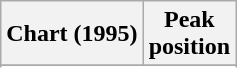<table class="wikitable sortable">
<tr>
<th align="left">Chart (1995)</th>
<th align="center">Peak<br>position</th>
</tr>
<tr>
</tr>
<tr>
</tr>
</table>
